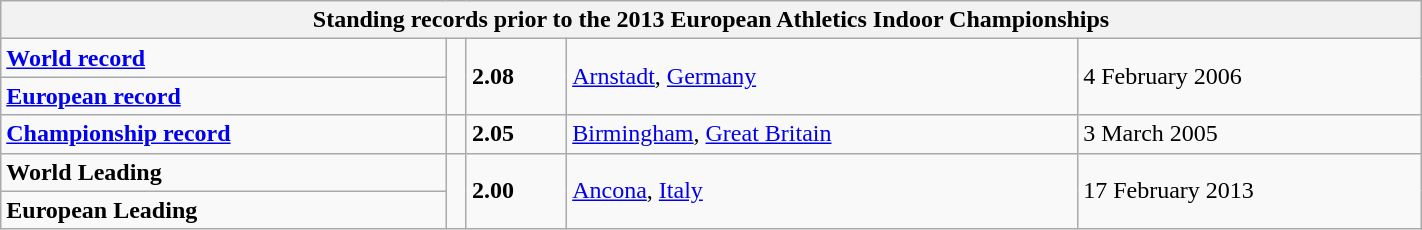<table class="wikitable" width=75%>
<tr>
<th colspan="5">Standing records prior to the 2013 European Athletics Indoor Championships</th>
</tr>
<tr>
<td><strong><a href='#'>World record</a></strong></td>
<td rowspan=2></td>
<td rowspan=2><strong>2.08</strong></td>
<td rowspan=2><a href='#'>Arnstadt</a>, <a href='#'>Germany</a></td>
<td rowspan=2>4 February 2006</td>
</tr>
<tr>
<td><strong><a href='#'>European record</a></strong></td>
</tr>
<tr>
<td><strong><a href='#'>Championship record</a></strong></td>
<td></td>
<td><strong>2.05</strong></td>
<td><a href='#'>Birmingham</a>, <a href='#'>Great Britain</a></td>
<td>3 March 2005</td>
</tr>
<tr>
<td><strong>World Leading</strong></td>
<td rowspan=2></td>
<td rowspan=2><strong>2.00</strong></td>
<td rowspan=2><a href='#'>Ancona</a>, <a href='#'>Italy</a></td>
<td rowspan=2>17 February 2013</td>
</tr>
<tr>
<td><strong>European Leading</strong></td>
</tr>
</table>
